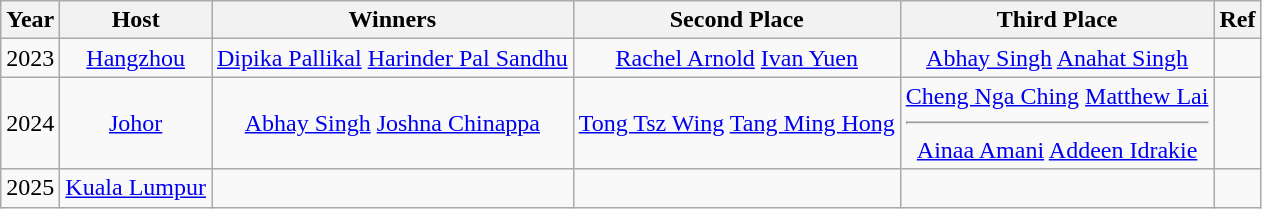<table class="wikitable" style="text-align:center;">
<tr>
<th>Year</th>
<th>Host</th>
<th>Winners</th>
<th>Second Place</th>
<th>Third Place</th>
<th>Ref</th>
</tr>
<tr>
<td>2023</td>
<td><a href='#'>Hangzhou</a> </td>
<td> <a href='#'>Dipika Pallikal</a> <a href='#'>Harinder Pal Sandhu</a></td>
<td> <a href='#'>Rachel Arnold</a> <a href='#'>Ivan Yuen</a></td>
<td> <a href='#'>Abhay Singh</a> <a href='#'>Anahat Singh</a></td>
<td></td>
</tr>
<tr>
<td>2024</td>
<td><a href='#'>Johor</a> </td>
<td> <a href='#'>Abhay Singh</a> <a href='#'>Joshna Chinappa</a></td>
<td> <a href='#'>Tong Tsz Wing</a> <a href='#'>Tang Ming Hong</a></td>
<td> <a href='#'>Cheng Nga Ching</a> <a href='#'>Matthew Lai</a> <hr>  <a href='#'>Ainaa Amani</a> <a href='#'>Addeen Idrakie</a></td>
<td></td>
</tr>
<tr>
<td>2025</td>
<td><a href='#'>Kuala Lumpur</a> </td>
<td></td>
<td></td>
<td></td>
<td></td>
</tr>
</table>
